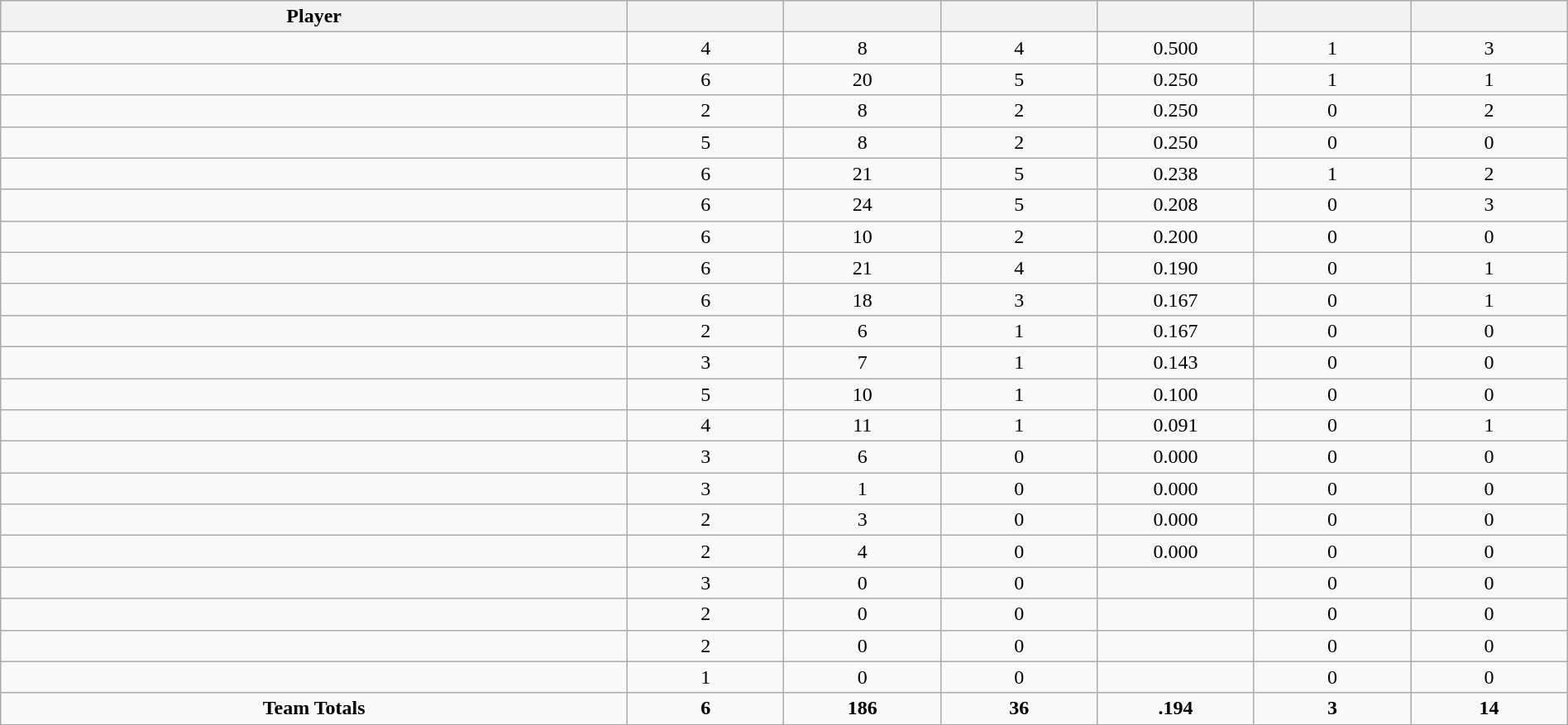<table class="wikitable sortable" style="text-align:center;" width="100%">
<tr>
<th width="40%">Player</th>
<th width="10%"></th>
<th width="10%"></th>
<th width="10%"></th>
<th width="10%"></th>
<th width="10%"></th>
<th width="10%"></th>
</tr>
<tr>
<td></td>
<td>4</td>
<td>8</td>
<td>4</td>
<td>0.500</td>
<td>1</td>
<td>3</td>
</tr>
<tr>
<td></td>
<td>6</td>
<td>20</td>
<td>5</td>
<td>0.250</td>
<td>1</td>
<td>1</td>
</tr>
<tr>
<td></td>
<td>2</td>
<td>8</td>
<td>2</td>
<td>0.250</td>
<td>0</td>
<td>2</td>
</tr>
<tr>
<td></td>
<td>5</td>
<td>8</td>
<td>2</td>
<td>0.250</td>
<td>0</td>
<td>0</td>
</tr>
<tr>
<td></td>
<td>6</td>
<td>21</td>
<td>5</td>
<td>0.238</td>
<td>1</td>
<td>2</td>
</tr>
<tr>
<td></td>
<td>6</td>
<td>24</td>
<td>5</td>
<td>0.208</td>
<td>0</td>
<td>3</td>
</tr>
<tr>
<td></td>
<td>6</td>
<td>10</td>
<td>2</td>
<td>0.200</td>
<td>0</td>
<td>0</td>
</tr>
<tr>
<td></td>
<td>6</td>
<td>21</td>
<td>4</td>
<td>0.190</td>
<td>0</td>
<td>1</td>
</tr>
<tr>
<td></td>
<td>6</td>
<td>18</td>
<td>3</td>
<td>0.167</td>
<td>0</td>
<td>1</td>
</tr>
<tr>
<td></td>
<td>2</td>
<td>6</td>
<td>1</td>
<td>0.167</td>
<td>0</td>
<td>0</td>
</tr>
<tr>
<td></td>
<td>3</td>
<td>7</td>
<td>1</td>
<td>0.143</td>
<td>0</td>
<td>0</td>
</tr>
<tr>
<td></td>
<td>5</td>
<td>10</td>
<td>1</td>
<td>0.100</td>
<td>0</td>
<td>0</td>
</tr>
<tr>
<td></td>
<td>4</td>
<td>11</td>
<td>1</td>
<td>0.091</td>
<td>0</td>
<td>1</td>
</tr>
<tr>
<td></td>
<td>3</td>
<td>6</td>
<td>0</td>
<td>0.000</td>
<td>0</td>
<td>0</td>
</tr>
<tr>
<td></td>
<td>3</td>
<td>1</td>
<td>0</td>
<td>0.000</td>
<td>0</td>
<td>0</td>
</tr>
<tr>
<td></td>
<td>2</td>
<td>3</td>
<td>0</td>
<td>0.000</td>
<td>0</td>
<td>0</td>
</tr>
<tr>
<td></td>
<td>2</td>
<td>4</td>
<td>0</td>
<td>0.000</td>
<td>0</td>
<td>0</td>
</tr>
<tr>
<td></td>
<td>3</td>
<td>0</td>
<td>0</td>
<td></td>
<td>0</td>
<td>0</td>
</tr>
<tr>
<td></td>
<td>2</td>
<td>0</td>
<td>0</td>
<td></td>
<td>0</td>
<td>0</td>
</tr>
<tr>
<td></td>
<td>2</td>
<td>0</td>
<td>0</td>
<td></td>
<td>0</td>
<td>0</td>
</tr>
<tr>
<td></td>
<td>1</td>
<td>0</td>
<td>0</td>
<td></td>
<td>0</td>
<td>0</td>
</tr>
<tr>
<td><strong>Team Totals</strong></td>
<td><strong>6</strong></td>
<td><strong>186</strong></td>
<td><strong>36</strong></td>
<td><strong>.194</strong></td>
<td><strong>3</strong></td>
<td><strong>14</strong></td>
</tr>
</table>
